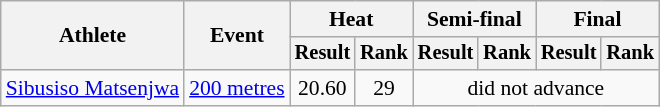<table class=wikitable style=font-size:90%>
<tr>
<th rowspan=2>Athlete</th>
<th rowspan=2>Event</th>
<th colspan=2>Heat</th>
<th colspan=2>Semi-final</th>
<th colspan=2>Final</th>
</tr>
<tr style=font-size:95%>
<th>Result</th>
<th>Rank</th>
<th>Result</th>
<th>Rank</th>
<th>Result</th>
<th>Rank</th>
</tr>
<tr align=center>
<td align=left><a href='#'>Sibusiso Matsenjwa</a></td>
<td align=left><a href='#'>200 metres</a></td>
<td>20.60</td>
<td>29</td>
<td colspan=4>did not advance</td>
</tr>
</table>
